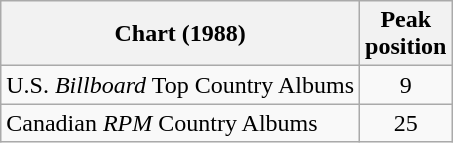<table class="wikitable">
<tr>
<th>Chart (1988)</th>
<th>Peak<br>position</th>
</tr>
<tr>
<td>U.S. <em>Billboard</em> Top Country Albums</td>
<td align="center">9</td>
</tr>
<tr>
<td>Canadian <em>RPM</em> Country Albums</td>
<td align="center">25</td>
</tr>
</table>
